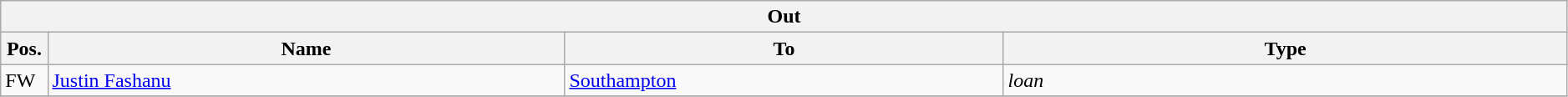<table class="wikitable" style="font-size:100%;width:99%;">
<tr>
<th colspan="4">Out</th>
</tr>
<tr>
<th width=3%>Pos.</th>
<th width=33%>Name</th>
<th width=28%>To</th>
<th width=36%>Type</th>
</tr>
<tr>
<td>FW</td>
<td><a href='#'>Justin Fashanu</a></td>
<td><a href='#'>Southampton</a></td>
<td><em>loan</em></td>
</tr>
<tr>
</tr>
</table>
